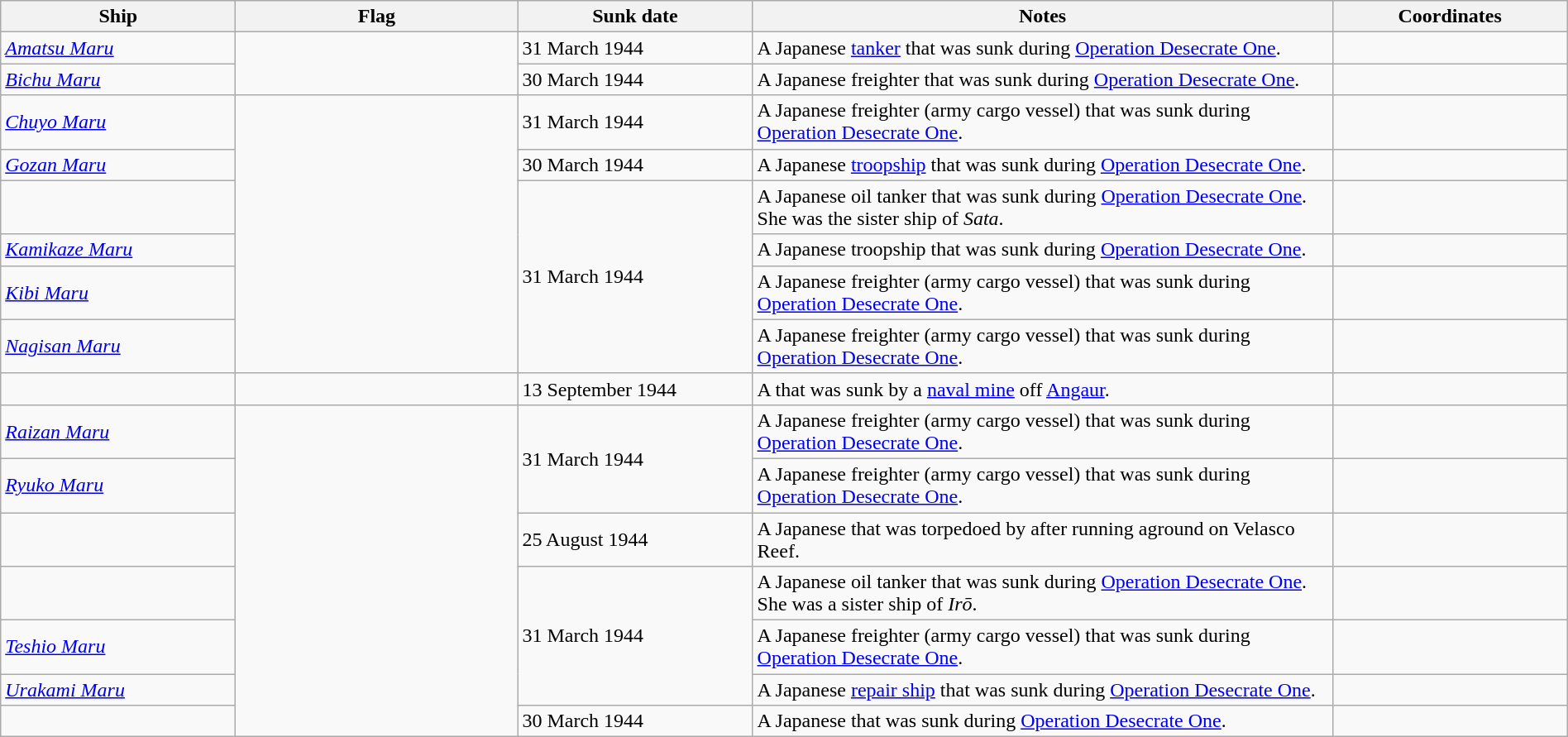<table class="wikitable" style="width:100%" |>
<tr>
<th style="width:15%">Ship</th>
<th style="width:18%">Flag</th>
<th style="width:15%">Sunk date</th>
<th style="width:37%">Notes</th>
<th style="width:15%">Coordinates</th>
</tr>
<tr>
<td><em><a href='#'>Amatsu Maru</a></em></td>
<td rowspan="2"></td>
<td>31 March 1944</td>
<td>A Japanese <a href='#'>tanker</a> that was sunk during <a href='#'>Operation Desecrate One</a>.</td>
<td></td>
</tr>
<tr>
<td><em><a href='#'>Bichu Maru</a></em></td>
<td>30 March 1944</td>
<td>A Japanese freighter that was sunk during <a href='#'>Operation Desecrate One</a>.</td>
<td></td>
</tr>
<tr>
<td><em><a href='#'>Chuyo Maru</a></em></td>
<td rowspan="6"></td>
<td>31 March 1944</td>
<td>A Japanese freighter (army cargo vessel) that was sunk during <a href='#'>Operation Desecrate One</a>.</td>
<td></td>
</tr>
<tr>
<td><em><a href='#'>Gozan Maru</a></em></td>
<td>30 March 1944</td>
<td>A Japanese <a href='#'>troopship</a> that was sunk during <a href='#'>Operation Desecrate One</a>.</td>
<td></td>
</tr>
<tr>
<td></td>
<td rowspan="4">31 March 1944</td>
<td>A Japanese  oil tanker that was sunk during <a href='#'>Operation Desecrate One</a>. She was the sister ship of <em>Sata</em>.</td>
<td></td>
</tr>
<tr>
<td><em><a href='#'>Kamikaze Maru</a></em></td>
<td>A Japanese troopship that was sunk during <a href='#'>Operation Desecrate One</a>.</td>
<td></td>
</tr>
<tr>
<td><em><a href='#'>Kibi Maru</a></em></td>
<td>A Japanese freighter (army cargo vessel) that was sunk during <a href='#'>Operation Desecrate One</a>.</td>
<td></td>
</tr>
<tr>
<td><em><a href='#'>Nagisan Maru</a></em></td>
<td>A Japanese freighter (army cargo vessel) that was sunk during <a href='#'>Operation Desecrate One</a>.</td>
<td></td>
</tr>
<tr>
<td></td>
<td></td>
<td>13 September 1944</td>
<td>A  that was sunk by a <a href='#'>naval mine</a> off <a href='#'>Angaur</a>.</td>
<td></td>
</tr>
<tr>
<td><em><a href='#'>Raizan Maru</a></em></td>
<td rowspan="7"></td>
<td rowspan="2">31 March 1944</td>
<td>A Japanese freighter (army cargo vessel) that was sunk during <a href='#'>Operation Desecrate One</a>.</td>
<td></td>
</tr>
<tr>
<td><em><a href='#'>Ryuko Maru</a></em></td>
<td>A Japanese freighter (army cargo vessel) that was sunk during <a href='#'>Operation Desecrate One</a>.</td>
<td></td>
</tr>
<tr>
<td></td>
<td>25 August 1944</td>
<td>A Japanese  that was torpedoed by  after running aground on Velasco Reef.</td>
<td></td>
</tr>
<tr>
<td></td>
<td rowspan="3">31 March 1944</td>
<td>A Japanese  oil tanker that was sunk during <a href='#'>Operation Desecrate One</a>. She was a sister ship of <em>Irō</em>.</td>
<td></td>
</tr>
<tr>
<td><em><a href='#'>Teshio Maru</a></em></td>
<td>A Japanese freighter (army cargo vessel) that was sunk during <a href='#'>Operation Desecrate One</a>.</td>
<td></td>
</tr>
<tr>
<td><em><a href='#'>Urakami Maru</a></em></td>
<td>A Japanese <a href='#'>repair ship</a> that was sunk during <a href='#'>Operation Desecrate One</a>.</td>
<td></td>
</tr>
<tr>
<td></td>
<td>30 March 1944</td>
<td>A Japanese  that was sunk during <a href='#'>Operation Desecrate One</a>.</td>
<td></td>
</tr>
</table>
